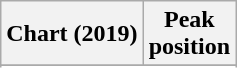<table class="wikitable plainrowheaders sortable" style="text-align:center">
<tr>
<th scope="col">Chart (2019)</th>
<th scope="col">Peak<br> position</th>
</tr>
<tr>
</tr>
<tr>
</tr>
<tr>
</tr>
</table>
